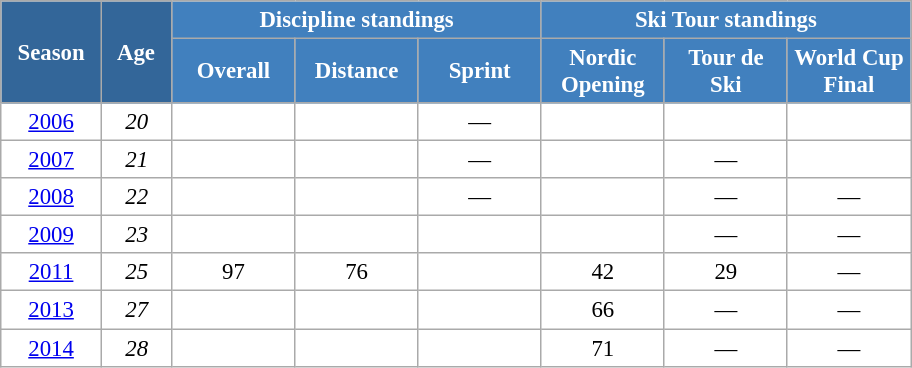<table class="wikitable" style="font-size:95%; text-align:center; border:grey solid 1px; border-collapse:collapse; background:#ffffff;">
<tr>
<th style="background-color:#369; color:white; width:60px;" rowspan="2"> Season </th>
<th style="background-color:#369; color:white; width:40px;" rowspan="2"> Age </th>
<th style="background-color:#4180be; color:white;" colspan="3">Discipline standings</th>
<th style="background-color:#4180be; color:white;" colspan="3">Ski Tour standings</th>
</tr>
<tr>
<th style="background-color:#4180be; color:white; width:75px;">Overall</th>
<th style="background-color:#4180be; color:white; width:75px;">Distance</th>
<th style="background-color:#4180be; color:white; width:75px;">Sprint</th>
<th style="background-color:#4180be; color:white; width:75px;">Nordic<br>Opening</th>
<th style="background-color:#4180be; color:white; width:75px;">Tour de<br>Ski</th>
<th style="background-color:#4180be; color:white; width:75px;">World Cup<br>Final</th>
</tr>
<tr>
<td><a href='#'>2006</a></td>
<td><em>20</em></td>
<td></td>
<td></td>
<td>—</td>
<td></td>
<td></td>
<td></td>
</tr>
<tr>
<td><a href='#'>2007</a></td>
<td><em>21</em></td>
<td></td>
<td></td>
<td>—</td>
<td></td>
<td>—</td>
<td></td>
</tr>
<tr>
<td><a href='#'>2008</a></td>
<td><em>22</em></td>
<td></td>
<td></td>
<td>—</td>
<td></td>
<td>—</td>
<td>—</td>
</tr>
<tr>
<td><a href='#'>2009</a></td>
<td><em>23</em></td>
<td></td>
<td></td>
<td></td>
<td></td>
<td>—</td>
<td>—</td>
</tr>
<tr>
<td><a href='#'>2011</a></td>
<td><em>25</em></td>
<td>97</td>
<td>76</td>
<td></td>
<td>42</td>
<td>29</td>
<td>—</td>
</tr>
<tr>
<td><a href='#'>2013</a></td>
<td><em>27</em></td>
<td></td>
<td></td>
<td></td>
<td>66</td>
<td>—</td>
<td>—</td>
</tr>
<tr>
<td><a href='#'>2014</a></td>
<td><em>28</em></td>
<td></td>
<td></td>
<td></td>
<td>71</td>
<td>—</td>
<td>—</td>
</tr>
</table>
